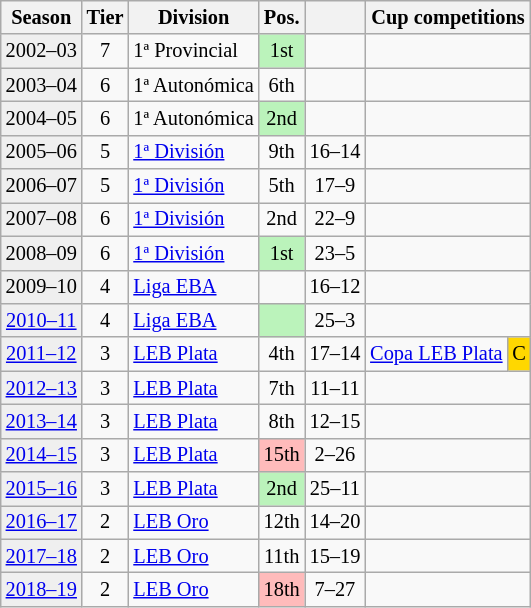<table class="wikitable" style="font-size:85%; text-align:center">
<tr>
<th>Season</th>
<th>Tier</th>
<th>Division</th>
<th>Pos.</th>
<th></th>
<th colspan=2>Cup competitions</th>
</tr>
<tr>
<td bgcolor=#efefef>2002–03</td>
<td>7</td>
<td align=left>1ª Provincial</td>
<td bgcolor=#BBF3BB>1st</td>
<td></td>
<td colspan=2></td>
</tr>
<tr>
<td bgcolor=#efefef>2003–04</td>
<td>6</td>
<td align=left>1ª Autonómica</td>
<td>6th</td>
<td></td>
<td colspan=2></td>
</tr>
<tr>
<td bgcolor=#efefef>2004–05</td>
<td>6</td>
<td align=left>1ª Autonómica</td>
<td bgcolor=#BBF3BB>2nd</td>
<td></td>
<td colspan=2></td>
</tr>
<tr>
<td bgcolor=#efefef>2005–06</td>
<td>5</td>
<td align=left><a href='#'>1ª División</a></td>
<td>9th</td>
<td>16–14</td>
<td colspan=2></td>
</tr>
<tr>
<td bgcolor=#efefef>2006–07</td>
<td>5</td>
<td align=left><a href='#'>1ª División</a></td>
<td>5th</td>
<td>17–9</td>
<td colspan=2></td>
</tr>
<tr>
<td bgcolor=#efefef>2007–08</td>
<td>6</td>
<td align=left><a href='#'>1ª División</a></td>
<td>2nd</td>
<td>22–9</td>
<td colspan=2></td>
</tr>
<tr>
<td bgcolor=#efefef>2008–09</td>
<td>6</td>
<td align=left><a href='#'>1ª División</a></td>
<td bgcolor=#BBF3BB>1st</td>
<td>23–5</td>
<td colspan=2></td>
</tr>
<tr>
<td bgcolor=#efefef>2009–10</td>
<td>4</td>
<td align=left><a href='#'>Liga EBA</a></td>
<td></td>
<td>16–12</td>
<td colspan=2></td>
</tr>
<tr>
<td bgcolor=#efefef><a href='#'>2010–11</a></td>
<td>4</td>
<td align=left><a href='#'>Liga EBA</a></td>
<td bgcolor=#BBF3BB></td>
<td>25–3</td>
<td colspan=2></td>
</tr>
<tr>
<td bgcolor=#efefef><a href='#'>2011–12</a></td>
<td>3</td>
<td align=left><a href='#'>LEB Plata</a></td>
<td>4th</td>
<td>17–14</td>
<td align=left><a href='#'>Copa LEB Plata</a></td>
<td bgcolor=gold>C</td>
</tr>
<tr>
<td bgcolor=#efefef><a href='#'>2012–13</a></td>
<td>3</td>
<td align=left><a href='#'>LEB Plata</a></td>
<td>7th</td>
<td>11–11</td>
<td colspan=2></td>
</tr>
<tr>
<td bgcolor=#efefef><a href='#'>2013–14</a></td>
<td>3</td>
<td align=left><a href='#'>LEB Plata</a></td>
<td>8th</td>
<td>12–15</td>
<td colspan=2></td>
</tr>
<tr>
<td bgcolor=#efefef><a href='#'>2014–15</a></td>
<td>3</td>
<td align=left><a href='#'>LEB Plata</a></td>
<td bgcolor=#FFBBBB>15th</td>
<td>2–26</td>
<td colspan=2></td>
</tr>
<tr>
<td bgcolor=#efefef><a href='#'>2015–16</a></td>
<td>3</td>
<td align=left><a href='#'>LEB Plata</a></td>
<td bgcolor=#BBF3BB>2nd</td>
<td>25–11</td>
<td colspan=2></td>
</tr>
<tr>
<td bgcolor=#efefef><a href='#'>2016–17</a></td>
<td>2</td>
<td align=left><a href='#'>LEB Oro</a></td>
<td>12th</td>
<td>14–20</td>
<td colspan=2></td>
</tr>
<tr>
<td bgcolor=#efefef><a href='#'>2017–18</a></td>
<td>2</td>
<td align=left><a href='#'>LEB Oro</a></td>
<td>11th</td>
<td>15–19</td>
<td colspan=2></td>
</tr>
<tr>
<td bgcolor=#efefef><a href='#'>2018–19</a></td>
<td>2</td>
<td align=left><a href='#'>LEB Oro</a></td>
<td bgcolor=FFBBBB>18th</td>
<td>7–27</td>
<td colspan=2></td>
</tr>
</table>
